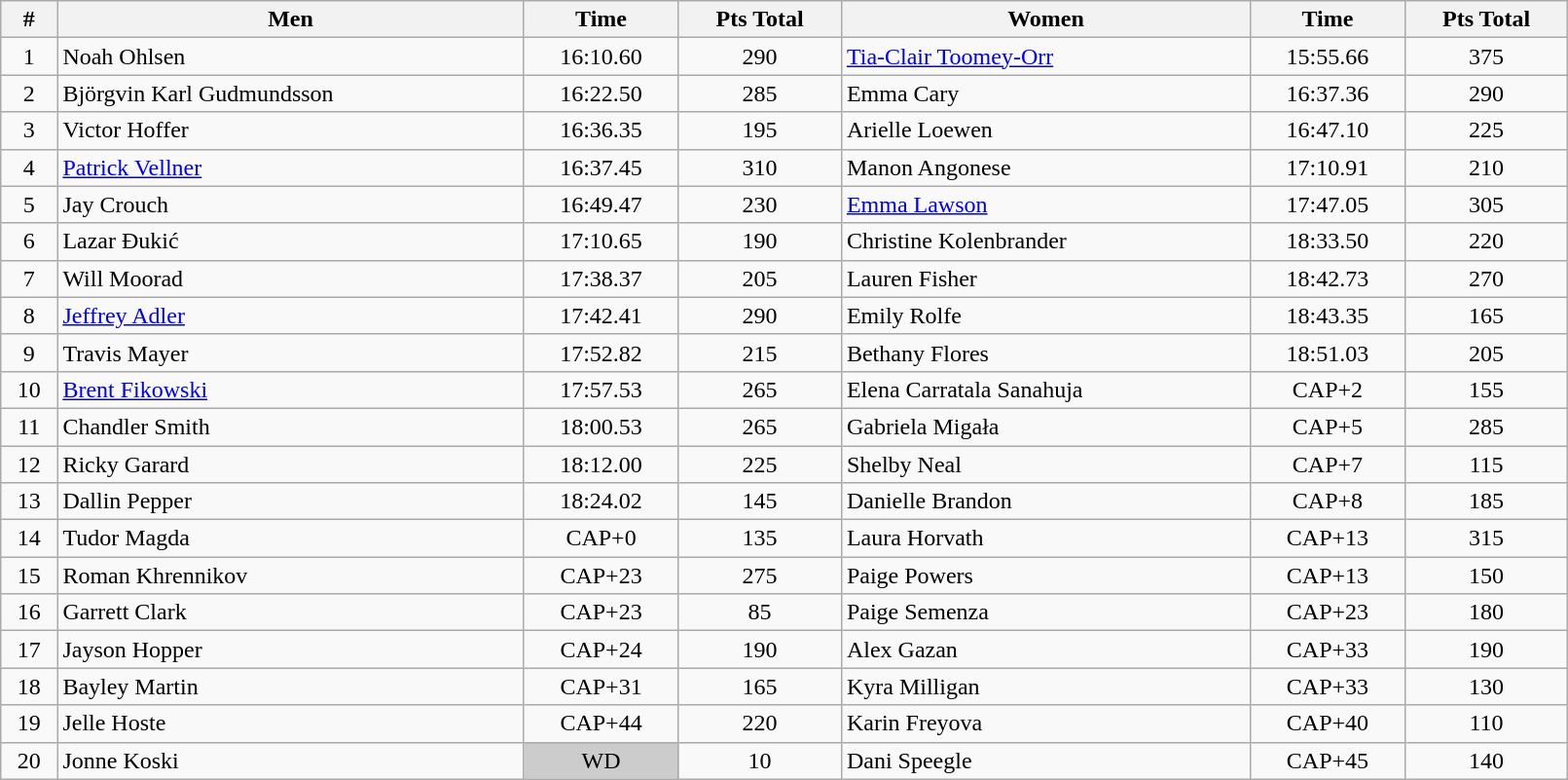<table class="wikitable sortable" style="display: inline-table;width: 85%; text-align:center">
<tr>
<th>#</th>
<th>Men</th>
<th>Time</th>
<th>Pts Total</th>
<th>Women</th>
<th>Time</th>
<th>Pts Total</th>
</tr>
<tr>
<td>1</td>
<td align=left> Noah Ohlsen</td>
<td>16:10.60</td>
<td>290</td>
<td align=left> <a href='#'>Tia-Clair Toomey-Orr</a></td>
<td>15:55.66</td>
<td>375</td>
</tr>
<tr>
<td>2</td>
<td align=left> Björgvin Karl Gudmundsson</td>
<td>16:22.50</td>
<td>285</td>
<td align=left> Emma Cary</td>
<td>16:37.36</td>
<td>290</td>
</tr>
<tr>
<td>3</td>
<td align=left> Victor Hoffer</td>
<td>16:36.35</td>
<td>195</td>
<td align=left> Arielle Loewen</td>
<td>16:47.10</td>
<td>225</td>
</tr>
<tr>
<td>4</td>
<td align=left> <a href='#'>Patrick Vellner</a></td>
<td>16:37.45</td>
<td>310</td>
<td align=left> Manon Angonese</td>
<td>17:10.91</td>
<td>210</td>
</tr>
<tr>
<td>5</td>
<td align=left> Jay Crouch</td>
<td>16:49.47</td>
<td>230</td>
<td align=left> <a href='#'>Emma Lawson</a></td>
<td>17:47.05</td>
<td>305</td>
</tr>
<tr>
<td>6</td>
<td align=left> Lazar Đukić</td>
<td>17:10.65</td>
<td>190</td>
<td align=left> Christine Kolenbrander</td>
<td>18:33.50</td>
<td>220</td>
</tr>
<tr>
<td>7</td>
<td align=left> Will Moorad</td>
<td>17:38.37</td>
<td>205</td>
<td align=left> Lauren Fisher</td>
<td>18:42.73</td>
<td>270</td>
</tr>
<tr>
<td>8</td>
<td align=left> <a href='#'>Jeffrey Adler</a></td>
<td>17:42.41</td>
<td>290</td>
<td align=left> Emily Rolfe</td>
<td>18:43.35</td>
<td>165</td>
</tr>
<tr>
<td>9</td>
<td align=left> Travis Mayer</td>
<td>17:52.82</td>
<td>215</td>
<td align=left> Bethany Flores</td>
<td>18:51.03</td>
<td>205</td>
</tr>
<tr>
<td>10</td>
<td align=left> <a href='#'>Brent Fikowski</a></td>
<td>17:57.53</td>
<td>265</td>
<td align=left> Elena Carratala Sanahuja</td>
<td>CAP+2</td>
<td>155</td>
</tr>
<tr>
<td>11</td>
<td align=left> Chandler Smith</td>
<td>18:00.53</td>
<td>265</td>
<td align=left> Gabriela Migała</td>
<td>CAP+5</td>
<td>285</td>
</tr>
<tr>
<td>12</td>
<td align=left> Ricky Garard</td>
<td>18:12.00</td>
<td>225</td>
<td align=left> Shelby Neal</td>
<td>CAP+7</td>
<td>115</td>
</tr>
<tr>
<td>13</td>
<td align=left> Dallin Pepper</td>
<td>18:24.02</td>
<td>145</td>
<td align=left> Danielle Brandon</td>
<td>CAP+8</td>
<td>185</td>
</tr>
<tr>
<td>14</td>
<td align=left> Tudor Magda</td>
<td>CAP+0</td>
<td>135</td>
<td align=left> Laura Horvath</td>
<td>CAP+13</td>
<td>315</td>
</tr>
<tr>
<td>15</td>
<td align=left> Roman Khrennikov</td>
<td>CAP+23</td>
<td>275</td>
<td align=left> Paige Powers</td>
<td>CAP+13</td>
<td>150</td>
</tr>
<tr>
<td>16</td>
<td align=left> Garrett Clark</td>
<td>CAP+23</td>
<td>85</td>
<td align=left> Paige Semenza</td>
<td>CAP+23</td>
<td>180</td>
</tr>
<tr>
<td>17</td>
<td align=left> Jayson Hopper</td>
<td>CAP+24</td>
<td>190</td>
<td align=left> Alex Gazan</td>
<td>CAP+33</td>
<td>190</td>
</tr>
<tr>
<td>18</td>
<td align=left> Bayley Martin</td>
<td>CAP+31</td>
<td>165</td>
<td align=left> Kyra Milligan</td>
<td>CAP+33</td>
<td>130</td>
</tr>
<tr>
<td>19</td>
<td align=left> Jelle Hoste</td>
<td>CAP+44</td>
<td>220</td>
<td align=left> Karin Freyova</td>
<td>CAP+40</td>
<td>110</td>
</tr>
<tr>
<td>20</td>
<td align=left "> Jonne Koski</td>
<td style="background:#ccc;">WD</td>
<td>10</td>
<td align=left> Dani Speegle</td>
<td>CAP+45</td>
<td>140</td>
</tr>
</table>
